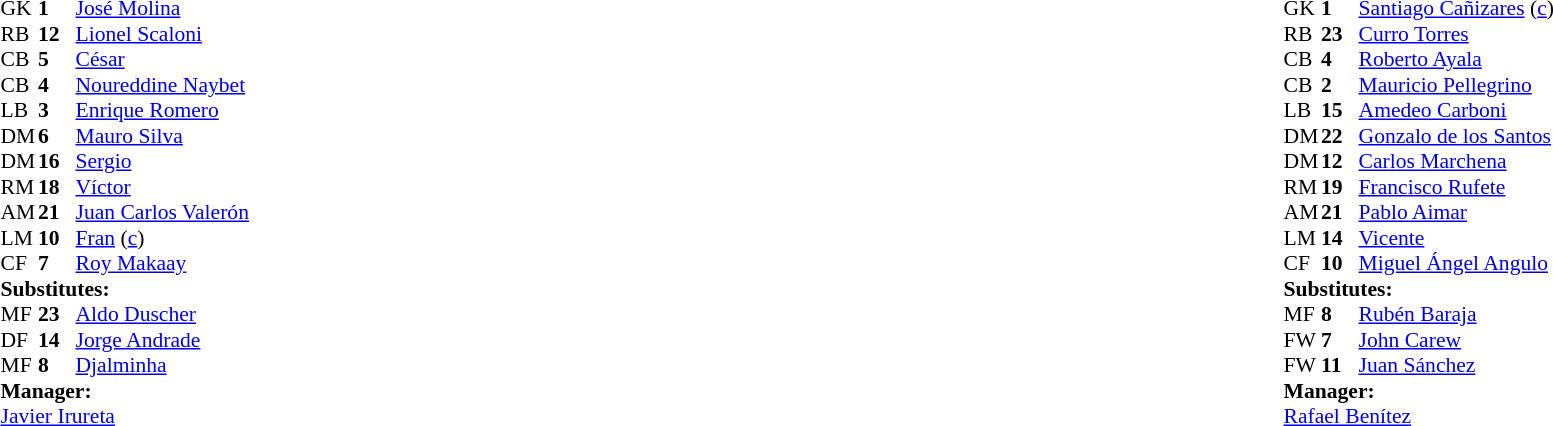<table width="100%">
<tr>
<td valign="top" width="50%"><br><table style="font-size: 90%" cellspacing="0" cellpadding="0">
<tr>
<td colspan="4"></td>
</tr>
<tr>
<th width="25"></th>
<th width="25"></th>
</tr>
<tr>
<td>GK</td>
<td><strong>1</strong></td>
<td> <a href='#'>José Molina</a></td>
</tr>
<tr>
<td>RB</td>
<td><strong>12</strong></td>
<td> <a href='#'>Lionel Scaloni</a></td>
</tr>
<tr>
<td>CB</td>
<td><strong>5</strong></td>
<td> <a href='#'>César</a></td>
<td></td>
<td></td>
</tr>
<tr>
<td>CB</td>
<td><strong>4</strong></td>
<td> <a href='#'>Noureddine Naybet</a></td>
</tr>
<tr>
<td>LB</td>
<td><strong>3</strong></td>
<td> <a href='#'>Enrique Romero</a></td>
<td></td>
</tr>
<tr>
<td>DM</td>
<td><strong>6</strong></td>
<td> <a href='#'>Mauro Silva</a></td>
<td></td>
</tr>
<tr>
<td>DM</td>
<td><strong>16</strong></td>
<td> <a href='#'>Sergio</a></td>
</tr>
<tr>
<td>RM</td>
<td><strong>18</strong></td>
<td> <a href='#'>Víctor</a></td>
<td></td>
</tr>
<tr>
<td>AM</td>
<td><strong>21</strong></td>
<td> <a href='#'>Juan Carlos Valerón</a></td>
<td></td>
<td></td>
</tr>
<tr>
<td>LM</td>
<td><strong>10</strong></td>
<td> <a href='#'>Fran</a> (<a href='#'>c</a>)</td>
<td></td>
<td></td>
</tr>
<tr>
<td>CF</td>
<td><strong>7</strong></td>
<td> <a href='#'>Roy Makaay</a></td>
</tr>
<tr>
<td colspan=4><strong>Substitutes:</strong></td>
</tr>
<tr>
<td>MF</td>
<td><strong>23</strong></td>
<td> <a href='#'>Aldo Duscher</a></td>
<td></td>
<td></td>
</tr>
<tr>
<td>DF</td>
<td><strong>14</strong></td>
<td> <a href='#'>Jorge Andrade</a></td>
<td></td>
<td></td>
</tr>
<tr>
<td>MF</td>
<td><strong>8</strong></td>
<td> <a href='#'>Djalminha</a></td>
<td></td>
<td></td>
</tr>
<tr>
<td colspan=4><strong>Manager:</strong></td>
</tr>
<tr>
<td colspan="4"> <a href='#'>Javier Irureta</a></td>
</tr>
</table>
</td>
<td valign="top"></td>
<td valign="top" width="50%"><br><table style="font-size: 90%" cellspacing="0" cellpadding="0" align=center>
<tr>
<td colspan="4"></td>
</tr>
<tr>
<th width="25"></th>
<th width="25"></th>
</tr>
<tr>
<td>GK</td>
<td><strong>1</strong></td>
<td> <a href='#'>Santiago Cañizares</a> (<a href='#'>c</a>)</td>
</tr>
<tr>
<td>RB</td>
<td><strong>23</strong></td>
<td> <a href='#'>Curro Torres</a></td>
<td></td>
</tr>
<tr>
<td>CB</td>
<td><strong>4</strong></td>
<td> <a href='#'>Roberto Ayala</a></td>
</tr>
<tr>
<td>CB</td>
<td><strong>2</strong></td>
<td> <a href='#'>Mauricio Pellegrino</a></td>
</tr>
<tr>
<td>LB</td>
<td><strong>15</strong></td>
<td> <a href='#'>Amedeo Carboni</a></td>
<td></td>
</tr>
<tr>
<td>DM</td>
<td><strong>22</strong></td>
<td> <a href='#'>Gonzalo de los Santos</a></td>
<td></td>
<td></td>
</tr>
<tr>
<td>DM</td>
<td><strong>12</strong></td>
<td> <a href='#'>Carlos Marchena</a></td>
<td></td>
<td></td>
</tr>
<tr>
<td>RM</td>
<td><strong>19</strong></td>
<td> <a href='#'>Francisco Rufete</a></td>
<td></td>
<td></td>
</tr>
<tr>
<td>AM</td>
<td><strong>21</strong></td>
<td> <a href='#'>Pablo Aimar</a></td>
</tr>
<tr>
<td>LM</td>
<td><strong>14</strong></td>
<td> <a href='#'>Vicente</a></td>
</tr>
<tr>
<td>CF</td>
<td><strong>10</strong></td>
<td> <a href='#'>Miguel Ángel Angulo</a></td>
</tr>
<tr>
<td colspan=4><strong>Substitutes:</strong></td>
</tr>
<tr>
<td>MF</td>
<td><strong>8</strong></td>
<td> <a href='#'>Rubén Baraja</a></td>
<td></td>
<td></td>
</tr>
<tr>
<td>FW</td>
<td><strong>7</strong></td>
<td> <a href='#'>John Carew</a></td>
<td></td>
<td></td>
</tr>
<tr>
<td>FW</td>
<td><strong>11</strong></td>
<td> <a href='#'>Juan Sánchez</a></td>
<td></td>
<td></td>
</tr>
<tr>
<td colspan=4><strong>Manager:</strong></td>
</tr>
<tr>
<td colspan="4"> <a href='#'>Rafael Benítez</a></td>
</tr>
</table>
</td>
</tr>
</table>
